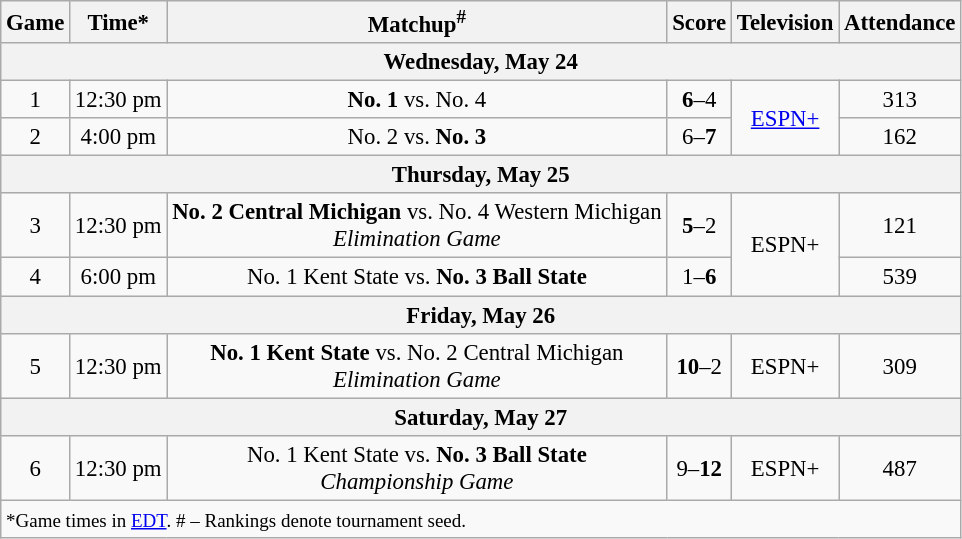<table class="wikitable" style="font-size: 95%">
<tr align="center">
<th>Game</th>
<th>Time*</th>
<th>Matchup<sup>#</sup></th>
<th>Score</th>
<th>Television</th>
<th>Attendance</th>
</tr>
<tr>
<th colspan=7>Wednesday, May 24</th>
</tr>
<tr>
<td style="text-align:center;">1</td>
<td style="text-align:center;">12:30 pm</td>
<td style="text-align:center;"><strong>No. 1 </strong> vs. No. 4 </td>
<td style="text-align:center;"><strong>6</strong>–4</td>
<td rowspan=2 style="text-align:center;"><a href='#'>ESPN+</a></td>
<td rowspan=1 style="text-align:center;">313</td>
</tr>
<tr>
<td style="text-align:center;">2</td>
<td style="text-align:center;">4:00 pm</td>
<td style="text-align:center;">No. 2  vs. <strong>No. 3 </strong></td>
<td style="text-align:center;">6–<strong>7</strong></td>
<td rowspan=1 style="text-align:center;">162</td>
</tr>
<tr>
<th colspan=7>Thursday, May 25</th>
</tr>
<tr>
<td style="text-align:center;">3</td>
<td style="text-align:center;">12:30 pm</td>
<td style="text-align:center;"><strong>No. 2 Central Michigan</strong> vs. No. 4 Western Michigan<br> <em>Elimination Game</em></td>
<td style="text-align:center;"><strong>5</strong>–2</td>
<td rowspan=2 style="text-align:center;">ESPN+</td>
<td style="text-align:center;">121</td>
</tr>
<tr>
<td style="text-align:center;">4</td>
<td style="text-align:center;">6:00 pm</td>
<td style="text-align:center;">No. 1 Kent State vs. <strong>No. 3 Ball State</strong></td>
<td style="text-align:center;">1–<strong>6</strong></td>
<td style="text-align:center;">539</td>
</tr>
<tr>
<th colspan=7>Friday, May 26</th>
</tr>
<tr>
<td style="text-align:center;">5</td>
<td style="text-align:center;">12:30 pm</td>
<td style="text-align:center;"><strong>No. 1 Kent State</strong> vs. No. 2 Central Michigan<br> <em>Elimination Game</em></td>
<td style="text-align:center;"><strong>10</strong>–2</td>
<td style="text-align:center;">ESPN+</td>
<td style="text-align:center;">309</td>
</tr>
<tr>
<th colspan=7>Saturday, May 27</th>
</tr>
<tr>
<td style="text-align:center;">6</td>
<td style="text-align:center;">12:30 pm</td>
<td style="text-align:center;">No. 1 Kent State vs. <strong>No. 3 Ball State</strong><br><em>Championship Game</em></td>
<td style="text-align:center;">9–<strong>12</strong></td>
<td style="text-align:center;">ESPN+</td>
<td style="text-align:center;">487</td>
</tr>
<tr>
<td colspan=7><small>*Game times in <a href='#'>EDT</a>. # – Rankings denote tournament seed.</small></td>
</tr>
</table>
